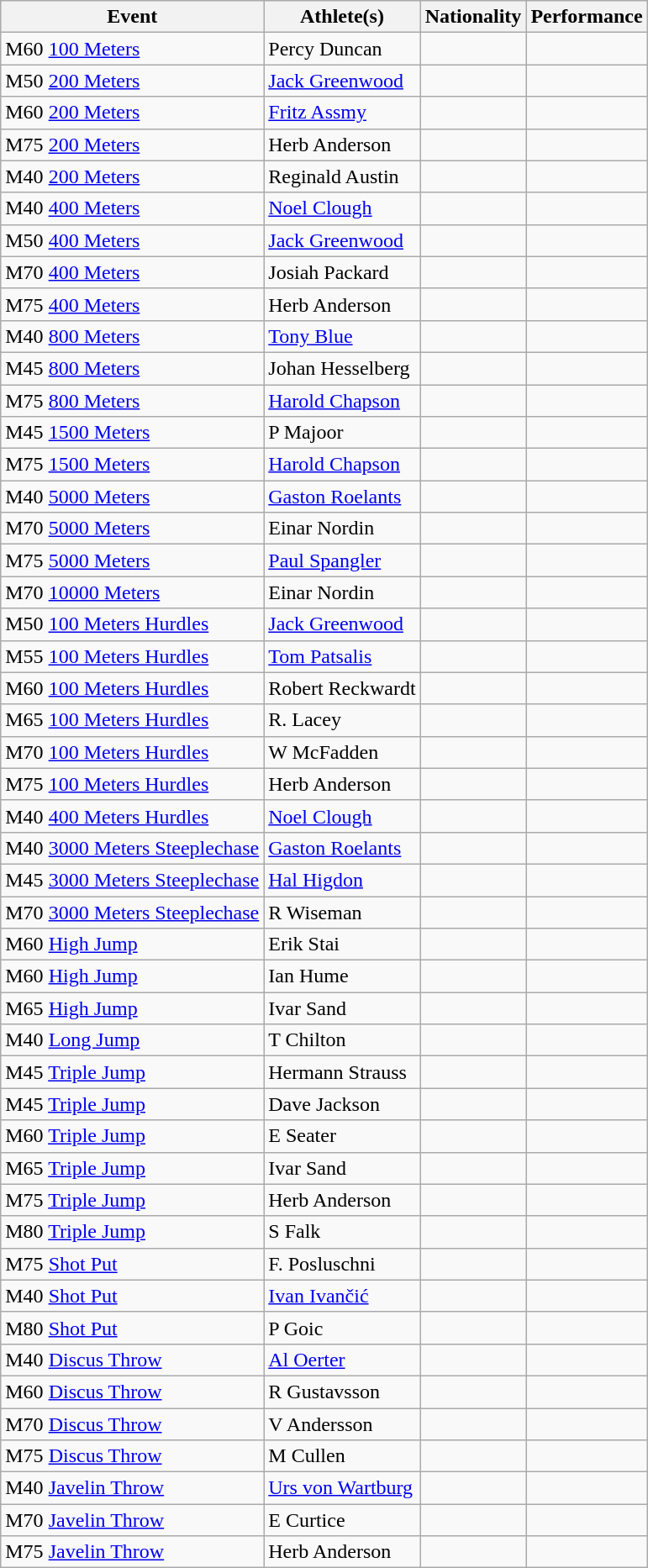<table class="wikitable">
<tr>
<th>Event</th>
<th>Athlete(s)</th>
<th>Nationality</th>
<th>Performance</th>
</tr>
<tr>
<td>M60 <a href='#'>100 Meters</a></td>
<td>Percy Duncan</td>
<td></td>
<td></td>
</tr>
<tr>
<td>M50 <a href='#'>200 Meters</a></td>
<td><a href='#'>Jack Greenwood</a></td>
<td></td>
<td></td>
</tr>
<tr>
<td>M60 <a href='#'>200 Meters</a></td>
<td><a href='#'>Fritz Assmy</a></td>
<td></td>
<td></td>
</tr>
<tr>
<td>M75 <a href='#'>200 Meters</a></td>
<td>Herb Anderson</td>
<td></td>
<td></td>
</tr>
<tr>
<td>M40 <a href='#'>200 Meters</a></td>
<td>Reginald Austin</td>
<td></td>
<td></td>
</tr>
<tr>
<td>M40 <a href='#'>400 Meters</a></td>
<td><a href='#'>Noel Clough</a></td>
<td></td>
<td></td>
</tr>
<tr>
<td>M50 <a href='#'>400 Meters</a></td>
<td><a href='#'>Jack Greenwood</a></td>
<td></td>
<td></td>
</tr>
<tr>
<td>M70 <a href='#'>400 Meters</a></td>
<td>Josiah Packard</td>
<td></td>
<td></td>
</tr>
<tr>
<td>M75 <a href='#'>400 Meters</a></td>
<td>Herb Anderson</td>
<td></td>
<td></td>
</tr>
<tr>
<td>M40 <a href='#'>800 Meters</a></td>
<td><a href='#'>Tony Blue</a></td>
<td></td>
<td></td>
</tr>
<tr>
<td>M45 <a href='#'>800 Meters</a></td>
<td>Johan Hesselberg</td>
<td></td>
<td></td>
</tr>
<tr>
<td>M75 <a href='#'>800 Meters</a></td>
<td><a href='#'>Harold Chapson</a></td>
<td></td>
<td></td>
</tr>
<tr>
<td>M45 <a href='#'>1500 Meters</a></td>
<td>P Majoor</td>
<td></td>
<td></td>
</tr>
<tr>
<td>M75 <a href='#'>1500 Meters</a></td>
<td><a href='#'>Harold Chapson</a></td>
<td></td>
<td></td>
</tr>
<tr>
<td>M40 <a href='#'>5000 Meters</a></td>
<td><a href='#'>Gaston Roelants</a></td>
<td></td>
<td></td>
</tr>
<tr>
<td>M70 <a href='#'>5000 Meters</a></td>
<td>Einar Nordin</td>
<td></td>
<td></td>
</tr>
<tr>
<td>M75 <a href='#'>5000 Meters</a></td>
<td><a href='#'>Paul Spangler</a></td>
<td></td>
<td></td>
</tr>
<tr>
<td>M70 <a href='#'>10000 Meters</a></td>
<td>Einar Nordin</td>
<td></td>
<td></td>
</tr>
<tr>
<td>M50 <a href='#'>100 Meters Hurdles</a></td>
<td><a href='#'>Jack Greenwood</a></td>
<td></td>
<td></td>
</tr>
<tr>
<td>M55 <a href='#'>100 Meters Hurdles</a></td>
<td><a href='#'>Tom Patsalis</a></td>
<td></td>
<td></td>
</tr>
<tr>
<td>M60 <a href='#'>100 Meters Hurdles</a></td>
<td>Robert Reckwardt</td>
<td></td>
<td></td>
</tr>
<tr>
<td>M65 <a href='#'>100 Meters Hurdles</a></td>
<td>R. Lacey</td>
<td></td>
<td></td>
</tr>
<tr>
<td>M70 <a href='#'>100 Meters Hurdles</a></td>
<td>W McFadden</td>
<td></td>
<td></td>
</tr>
<tr>
<td>M75 <a href='#'>100 Meters Hurdles</a></td>
<td>Herb Anderson</td>
<td></td>
<td></td>
</tr>
<tr>
<td>M40 <a href='#'>400 Meters Hurdles</a></td>
<td><a href='#'>Noel Clough</a></td>
<td></td>
<td></td>
</tr>
<tr>
<td>M40 <a href='#'>3000 Meters Steeplechase</a></td>
<td><a href='#'>Gaston Roelants</a></td>
<td></td>
<td></td>
</tr>
<tr>
<td>M45 <a href='#'>3000 Meters Steeplechase</a></td>
<td><a href='#'>Hal Higdon</a></td>
<td></td>
<td></td>
</tr>
<tr>
<td>M70 <a href='#'>3000 Meters Steeplechase</a></td>
<td>R Wiseman</td>
<td></td>
<td></td>
</tr>
<tr>
<td>M60 <a href='#'>High Jump</a></td>
<td>Erik Stai</td>
<td></td>
<td></td>
</tr>
<tr>
<td>M60 <a href='#'>High Jump</a></td>
<td>Ian Hume</td>
<td></td>
<td></td>
</tr>
<tr>
<td>M65 <a href='#'>High Jump</a></td>
<td>Ivar Sand</td>
<td></td>
<td></td>
</tr>
<tr>
<td>M40 <a href='#'>Long Jump</a></td>
<td>T Chilton</td>
<td></td>
<td></td>
</tr>
<tr>
<td>M45 <a href='#'>Triple Jump</a></td>
<td>Hermann Strauss</td>
<td></td>
<td></td>
</tr>
<tr>
<td>M45 <a href='#'>Triple Jump</a></td>
<td>Dave Jackson</td>
<td></td>
<td></td>
</tr>
<tr>
<td>M60 <a href='#'>Triple Jump</a></td>
<td>E Seater</td>
<td></td>
<td></td>
</tr>
<tr>
<td>M65 <a href='#'>Triple Jump</a></td>
<td>Ivar Sand</td>
<td></td>
<td></td>
</tr>
<tr>
<td>M75 <a href='#'>Triple Jump</a></td>
<td>Herb Anderson</td>
<td></td>
<td></td>
</tr>
<tr>
<td>M80 <a href='#'>Triple Jump</a></td>
<td>S Falk</td>
<td></td>
<td></td>
</tr>
<tr>
<td>M75 <a href='#'>Shot Put</a></td>
<td>F. Posluschni</td>
<td></td>
<td></td>
</tr>
<tr>
<td>M40 <a href='#'>Shot Put</a></td>
<td><a href='#'>Ivan Ivančić</a></td>
<td></td>
<td></td>
</tr>
<tr>
<td>M80 <a href='#'>Shot Put</a></td>
<td>P Goic</td>
<td></td>
<td></td>
</tr>
<tr>
<td>M40 <a href='#'>Discus Throw</a></td>
<td><a href='#'>Al Oerter</a></td>
<td></td>
<td></td>
</tr>
<tr>
<td>M60 <a href='#'>Discus Throw</a></td>
<td>R Gustavsson</td>
<td></td>
<td></td>
</tr>
<tr>
<td>M70 <a href='#'>Discus Throw</a></td>
<td>V Andersson</td>
<td></td>
<td></td>
</tr>
<tr>
<td>M75 <a href='#'>Discus Throw</a></td>
<td>M Cullen</td>
<td></td>
<td></td>
</tr>
<tr>
<td>M40 <a href='#'>Javelin Throw</a></td>
<td><a href='#'>Urs von Wartburg</a></td>
<td></td>
<td></td>
</tr>
<tr>
<td>M70 <a href='#'>Javelin Throw</a></td>
<td>E Curtice</td>
<td></td>
<td></td>
</tr>
<tr>
<td>M75 <a href='#'>Javelin Throw</a></td>
<td>Herb Anderson</td>
<td></td>
<td></td>
</tr>
</table>
